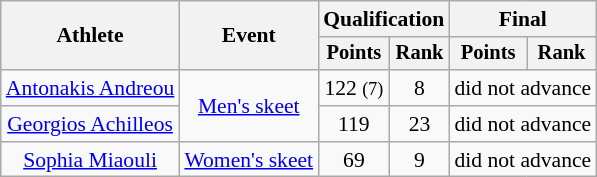<table class="wikitable" style="font-size:90%">
<tr>
<th rowspan="2">Athlete</th>
<th rowspan="2">Event</th>
<th colspan=2>Qualification</th>
<th colspan=2>Final</th>
</tr>
<tr style="font-size:95%">
<th>Points</th>
<th>Rank</th>
<th>Points</th>
<th>Rank</th>
</tr>
<tr align=center>
<td><a href='#'>Antonakis Andreou</a></td>
<td rowspan=2><a href='#'>Men's skeet</a></td>
<td>122 <small>(7)</small></td>
<td>8</td>
<td colspan=2>did not advance</td>
</tr>
<tr align=center>
<td><a href='#'>Georgios Achilleos</a></td>
<td>119</td>
<td>23</td>
<td colspan=2>did not advance</td>
</tr>
<tr align=center>
<td><a href='#'>Sophia Miaouli</a></td>
<td><a href='#'>Women's skeet</a></td>
<td>69</td>
<td>9</td>
<td colspan=2>did not advance</td>
</tr>
</table>
